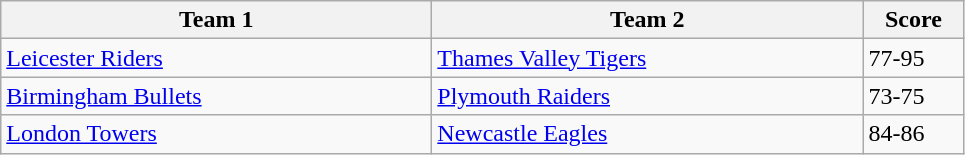<table class="wikitable" style="font-size: 100%">
<tr>
<th width=280>Team 1</th>
<th width=280>Team 2</th>
<th width=60>Score</th>
</tr>
<tr>
<td><a href='#'>Leicester Riders</a></td>
<td><a href='#'>Thames Valley Tigers</a></td>
<td>77-95</td>
</tr>
<tr>
<td><a href='#'>Birmingham Bullets</a></td>
<td><a href='#'>Plymouth Raiders</a></td>
<td>73-75</td>
</tr>
<tr>
<td><a href='#'>London Towers</a></td>
<td><a href='#'>Newcastle Eagles</a></td>
<td>84-86</td>
</tr>
</table>
